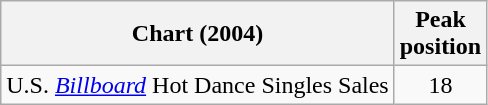<table class="wikitable">
<tr>
<th align="left">Chart (2004)</th>
<th style="text-align:center;">Peak <br>position</th>
</tr>
<tr>
<td align="left">U.S. <em><a href='#'>Billboard</a></em> Hot Dance Singles Sales</td>
<td style="text-align:center;">18</td>
</tr>
</table>
